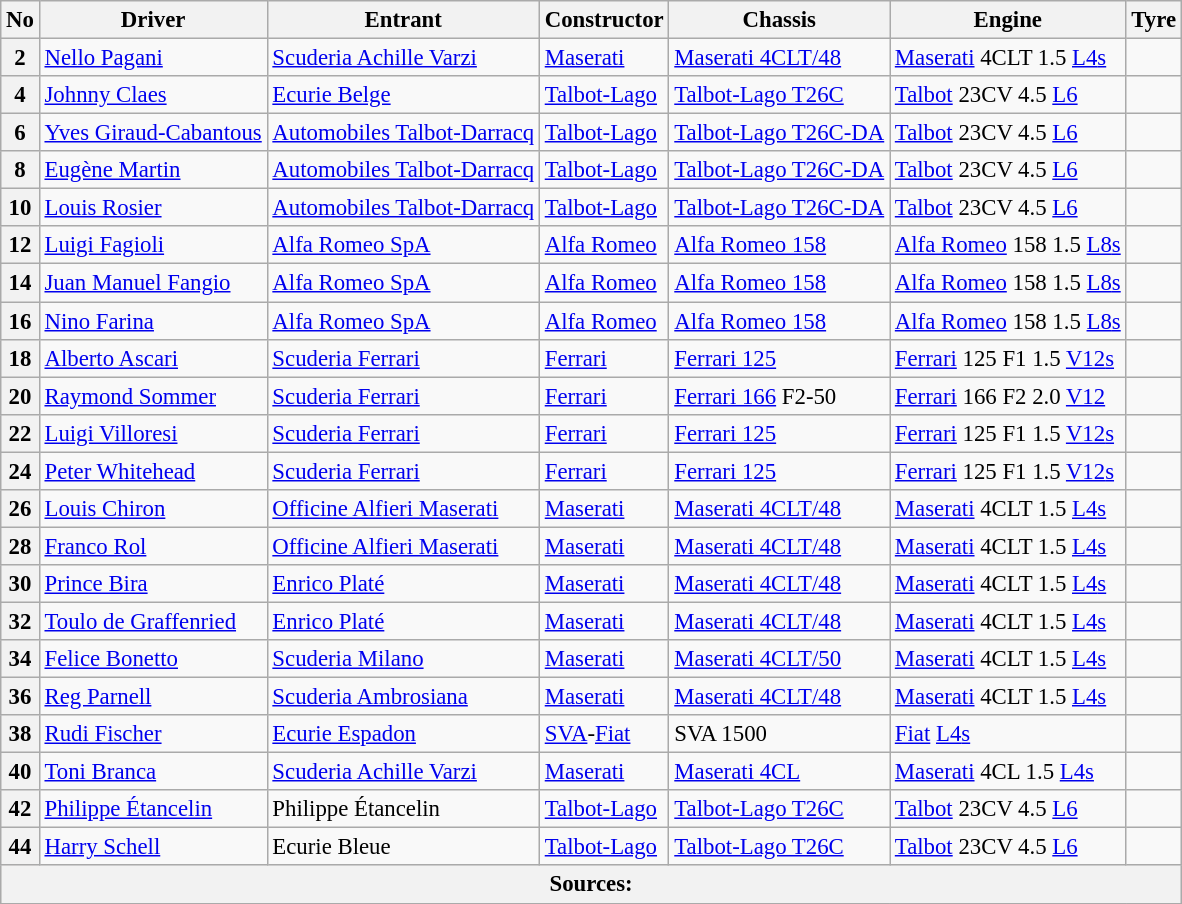<table class="wikitable sortable" style="font-size: 95%;">
<tr>
<th>No</th>
<th>Driver</th>
<th>Entrant</th>
<th>Constructor</th>
<th>Chassis</th>
<th>Engine</th>
<th>Tyre</th>
</tr>
<tr>
<th>2</th>
<td> <a href='#'>Nello Pagani</a></td>
<td><a href='#'>Scuderia Achille Varzi</a></td>
<td><a href='#'>Maserati</a></td>
<td><a href='#'>Maserati 4CLT/48</a></td>
<td><a href='#'>Maserati</a> 4CLT 1.5 <a href='#'>L4</a><a href='#'>s</a></td>
<td align="center"></td>
</tr>
<tr>
<th>4</th>
<td> <a href='#'>Johnny Claes</a></td>
<td><a href='#'>Ecurie Belge</a></td>
<td><a href='#'>Talbot-Lago</a></td>
<td><a href='#'>Talbot-Lago T26C</a></td>
<td><a href='#'>Talbot</a> 23CV 4.5 <a href='#'>L6</a></td>
<td align="center"></td>
</tr>
<tr>
<th>6</th>
<td> <a href='#'>Yves Giraud-Cabantous</a></td>
<td><a href='#'>Automobiles Talbot-Darracq</a></td>
<td><a href='#'>Talbot-Lago</a></td>
<td><a href='#'>Talbot-Lago T26C-DA</a></td>
<td><a href='#'>Talbot</a> 23CV 4.5 <a href='#'>L6</a></td>
<td align="center"></td>
</tr>
<tr>
<th>8</th>
<td> <a href='#'>Eugène Martin</a></td>
<td><a href='#'>Automobiles Talbot-Darracq</a></td>
<td><a href='#'>Talbot-Lago</a></td>
<td><a href='#'>Talbot-Lago T26C-DA</a></td>
<td><a href='#'>Talbot</a> 23CV 4.5 <a href='#'>L6</a></td>
<td align="center"></td>
</tr>
<tr>
<th>10</th>
<td> <a href='#'>Louis Rosier</a></td>
<td><a href='#'>Automobiles Talbot-Darracq</a></td>
<td><a href='#'>Talbot-Lago</a></td>
<td><a href='#'>Talbot-Lago T26C-DA</a></td>
<td><a href='#'>Talbot</a> 23CV 4.5 <a href='#'>L6</a></td>
<td align="center"></td>
</tr>
<tr>
<th>12</th>
<td> <a href='#'>Luigi Fagioli</a></td>
<td><a href='#'>Alfa Romeo SpA</a></td>
<td><a href='#'>Alfa Romeo</a></td>
<td><a href='#'>Alfa Romeo 158</a></td>
<td><a href='#'>Alfa Romeo</a> 158 1.5 <a href='#'>L8</a><a href='#'>s</a></td>
<td align="center"></td>
</tr>
<tr>
<th>14</th>
<td> <a href='#'>Juan Manuel Fangio</a></td>
<td><a href='#'>Alfa Romeo SpA</a></td>
<td><a href='#'>Alfa Romeo</a></td>
<td><a href='#'>Alfa Romeo 158</a></td>
<td><a href='#'>Alfa Romeo</a> 158 1.5 <a href='#'>L8</a><a href='#'>s</a></td>
<td align="center"></td>
</tr>
<tr>
<th>16</th>
<td> <a href='#'>Nino Farina</a></td>
<td><a href='#'>Alfa Romeo SpA</a></td>
<td><a href='#'>Alfa Romeo</a></td>
<td><a href='#'>Alfa Romeo 158</a></td>
<td><a href='#'>Alfa Romeo</a> 158 1.5 <a href='#'>L8</a><a href='#'>s</a></td>
<td align="center"></td>
</tr>
<tr>
<th>18</th>
<td> <a href='#'>Alberto Ascari</a></td>
<td><a href='#'>Scuderia Ferrari</a></td>
<td><a href='#'>Ferrari</a></td>
<td><a href='#'>Ferrari 125</a></td>
<td><a href='#'>Ferrari</a> 125 F1 1.5 <a href='#'>V12</a><a href='#'>s</a></td>
<td align="center"></td>
</tr>
<tr>
<th>20</th>
<td> <a href='#'>Raymond Sommer</a></td>
<td><a href='#'>Scuderia Ferrari</a></td>
<td><a href='#'>Ferrari</a></td>
<td><a href='#'>Ferrari 166</a> F2-50</td>
<td><a href='#'>Ferrari</a> 166 F2 2.0 <a href='#'>V12</a></td>
<td align="center"></td>
</tr>
<tr>
<th>22</th>
<td> <a href='#'>Luigi Villoresi</a></td>
<td><a href='#'>Scuderia Ferrari</a></td>
<td><a href='#'>Ferrari</a></td>
<td><a href='#'>Ferrari 125</a></td>
<td><a href='#'>Ferrari</a> 125 F1 1.5 <a href='#'>V12</a><a href='#'>s</a></td>
<td align="center"></td>
</tr>
<tr>
<th>24</th>
<td> <a href='#'>Peter Whitehead</a></td>
<td><a href='#'>Scuderia Ferrari</a></td>
<td><a href='#'>Ferrari</a></td>
<td><a href='#'>Ferrari 125</a></td>
<td><a href='#'>Ferrari</a> 125 F1 1.5 <a href='#'>V12</a><a href='#'>s</a></td>
<td align="center"></td>
</tr>
<tr>
<th>26</th>
<td> <a href='#'>Louis Chiron</a></td>
<td><a href='#'>Officine Alfieri Maserati</a></td>
<td><a href='#'>Maserati</a></td>
<td><a href='#'>Maserati 4CLT/48</a></td>
<td><a href='#'>Maserati</a> 4CLT 1.5 <a href='#'>L4</a><a href='#'>s</a></td>
<td align="center"></td>
</tr>
<tr>
<th>28</th>
<td> <a href='#'>Franco Rol</a></td>
<td><a href='#'>Officine Alfieri Maserati</a></td>
<td><a href='#'>Maserati</a></td>
<td><a href='#'>Maserati 4CLT/48</a></td>
<td><a href='#'>Maserati</a> 4CLT 1.5 <a href='#'>L4</a><a href='#'>s</a></td>
<td align="center"></td>
</tr>
<tr>
<th>30</th>
<td> <a href='#'>Prince Bira</a></td>
<td><a href='#'>Enrico Platé</a></td>
<td><a href='#'>Maserati</a></td>
<td><a href='#'>Maserati 4CLT/48</a></td>
<td><a href='#'>Maserati</a> 4CLT 1.5 <a href='#'>L4</a><a href='#'>s</a></td>
<td align="center"></td>
</tr>
<tr>
<th>32</th>
<td> <a href='#'>Toulo de Graffenried</a></td>
<td><a href='#'>Enrico Platé</a></td>
<td><a href='#'>Maserati</a></td>
<td><a href='#'>Maserati 4CLT/48</a></td>
<td><a href='#'>Maserati</a> 4CLT 1.5 <a href='#'>L4</a><a href='#'>s</a></td>
<td align="center"></td>
</tr>
<tr>
<th>34</th>
<td> <a href='#'>Felice Bonetto</a></td>
<td><a href='#'>Scuderia Milano</a></td>
<td><a href='#'>Maserati</a></td>
<td><a href='#'>Maserati 4CLT/50</a></td>
<td><a href='#'>Maserati</a> 4CLT 1.5 <a href='#'>L4</a><a href='#'>s</a></td>
<td align="center"></td>
</tr>
<tr>
<th>36</th>
<td> <a href='#'>Reg Parnell</a></td>
<td><a href='#'>Scuderia Ambrosiana</a></td>
<td><a href='#'>Maserati</a></td>
<td><a href='#'>Maserati 4CLT/48</a></td>
<td><a href='#'>Maserati</a> 4CLT 1.5 <a href='#'>L4</a><a href='#'>s</a></td>
<td align="center"></td>
</tr>
<tr>
<th>38</th>
<td> <a href='#'>Rudi Fischer</a></td>
<td><a href='#'>Ecurie Espadon</a></td>
<td><a href='#'>SVA</a>-<a href='#'>Fiat</a></td>
<td>SVA 1500</td>
<td><a href='#'>Fiat</a> <a href='#'>L4</a><a href='#'>s</a></td>
<td align="center"></td>
</tr>
<tr>
<th>40</th>
<td> <a href='#'>Toni Branca</a></td>
<td><a href='#'>Scuderia Achille Varzi</a></td>
<td><a href='#'>Maserati</a></td>
<td><a href='#'>Maserati 4CL</a></td>
<td><a href='#'>Maserati</a> 4CL 1.5 <a href='#'>L4</a><a href='#'>s</a></td>
<td align="center"></td>
</tr>
<tr>
<th>42</th>
<td> <a href='#'>Philippe Étancelin</a></td>
<td>Philippe Étancelin</td>
<td><a href='#'>Talbot-Lago</a></td>
<td><a href='#'>Talbot-Lago T26C</a></td>
<td><a href='#'>Talbot</a> 23CV 4.5 <a href='#'>L6</a></td>
<td align="center"></td>
</tr>
<tr>
<th>44</th>
<td> <a href='#'>Harry Schell</a></td>
<td>Ecurie Bleue</td>
<td><a href='#'>Talbot-Lago</a></td>
<td><a href='#'>Talbot-Lago T26C</a></td>
<td><a href='#'>Talbot</a> 23CV 4.5 <a href='#'>L6</a></td>
<td align="center"></td>
</tr>
<tr style="background-color:#E5E4E2" align="center">
<th colspan=7>Sources: </th>
</tr>
<tr>
</tr>
</table>
